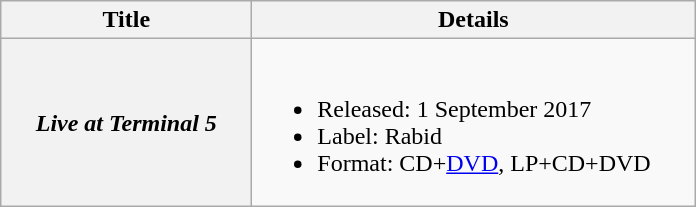<table class="wikitable plainrowheaders">
<tr>
<th scope="col" style="width:10em;">Title</th>
<th scope="col" style="width:18em;">Details</th>
</tr>
<tr>
<th scope="row"><em>Live at Terminal 5</em></th>
<td><br><ul><li>Released: 1 September 2017</li><li>Label: Rabid</li><li>Format: CD+<a href='#'>DVD</a>, LP+CD+DVD</li></ul></td>
</tr>
</table>
